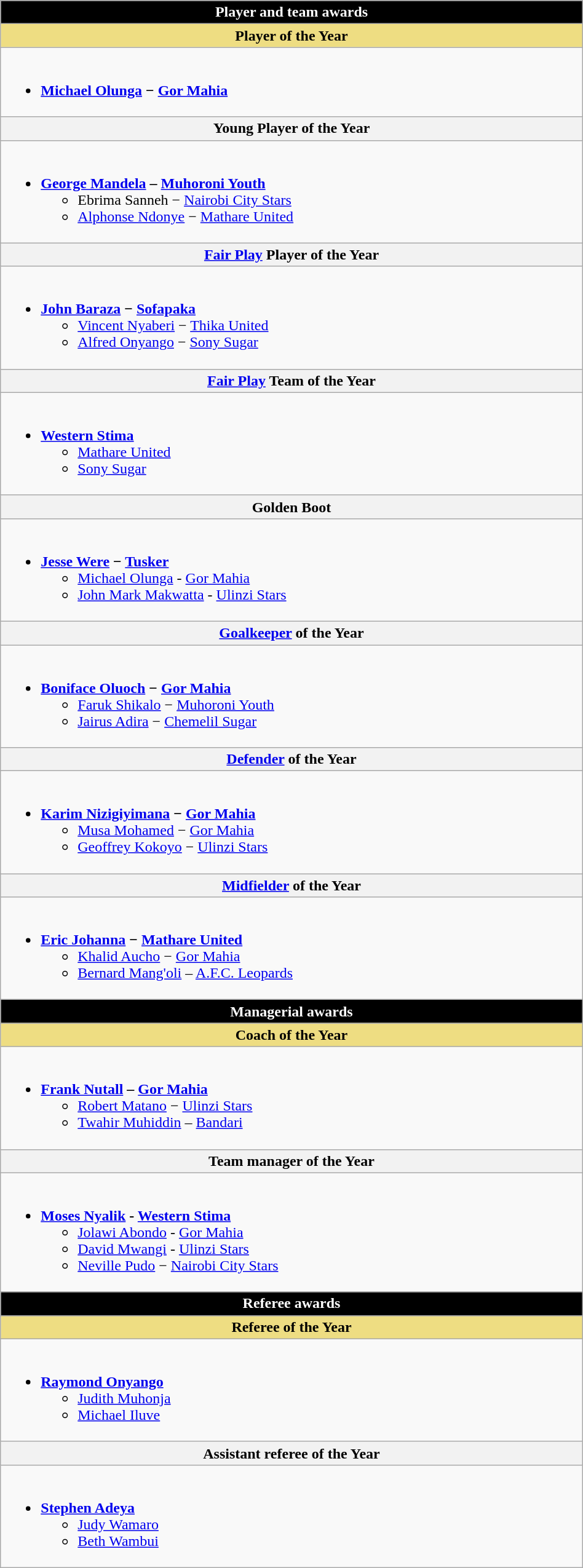<table class="wikitable" width="50%">
<tr>
<th style="background:#000000; color: #FFFFFF">Player and team awards</th>
</tr>
<tr>
<th style="background:#EEDD82;">Player of the Year</th>
</tr>
<tr>
<td valign="top"><br><ul><li><strong> <a href='#'>Michael Olunga</a> − <a href='#'>Gor Mahia</a></strong></li></ul></td>
</tr>
<tr>
<th>Young Player of the Year</th>
</tr>
<tr>
<td valign="top"><br><ul><li><strong> <a href='#'>George Mandela</a> – <a href='#'>Muhoroni Youth</a></strong><ul><li> Ebrima Sanneh − <a href='#'>Nairobi City Stars</a></li><li> <a href='#'>Alphonse Ndonye</a> − <a href='#'>Mathare United</a></li></ul></li></ul></td>
</tr>
<tr>
<th><a href='#'>Fair Play</a> Player of the Year</th>
</tr>
<tr>
<td valign="top"><br><ul><li><strong> <a href='#'>John Baraza</a> − <a href='#'>Sofapaka</a></strong><ul><li> <a href='#'>Vincent Nyaberi</a> − <a href='#'>Thika United</a></li><li> <a href='#'>Alfred Onyango</a> − <a href='#'>Sony Sugar</a></li></ul></li></ul></td>
</tr>
<tr>
<th><a href='#'>Fair Play</a> Team of the Year</th>
</tr>
<tr>
<td valign="top"><br><ul><li><strong><a href='#'>Western Stima</a></strong><ul><li><a href='#'>Mathare United</a></li><li><a href='#'>Sony Sugar</a></li></ul></li></ul></td>
</tr>
<tr>
<th>Golden Boot</th>
</tr>
<tr>
<td valign="top"><br><ul><li><strong> <a href='#'>Jesse Were</a> − <a href='#'>Tusker</a></strong><ul><li> <a href='#'>Michael Olunga</a> - <a href='#'>Gor Mahia</a></li><li> <a href='#'>John Mark Makwatta</a> - <a href='#'>Ulinzi Stars</a></li></ul></li></ul></td>
</tr>
<tr>
<th><a href='#'>Goalkeeper</a> of the Year</th>
</tr>
<tr>
<td valign="top"><br><ul><li><strong> <a href='#'>Boniface Oluoch</a> − <a href='#'>Gor Mahia</a></strong><ul><li> <a href='#'>Faruk Shikalo</a> − <a href='#'>Muhoroni Youth</a></li><li> <a href='#'>Jairus Adira</a> − <a href='#'>Chemelil Sugar</a></li></ul></li></ul></td>
</tr>
<tr>
<th><a href='#'>Defender</a> of the Year</th>
</tr>
<tr>
<td valign="top"><br><ul><li><strong> <a href='#'>Karim Nizigiyimana</a> − <a href='#'>Gor Mahia</a></strong><ul><li> <a href='#'>Musa Mohamed</a> − <a href='#'>Gor Mahia</a></li><li> <a href='#'>Geoffrey Kokoyo</a> − <a href='#'>Ulinzi Stars</a></li></ul></li></ul></td>
</tr>
<tr>
<th><a href='#'>Midfielder</a> of the Year</th>
</tr>
<tr>
<td valign="top"><br><ul><li><strong> <a href='#'>Eric Johanna</a> − <a href='#'>Mathare United</a></strong><ul><li> <a href='#'>Khalid Aucho</a> − <a href='#'>Gor Mahia</a></li><li> <a href='#'>Bernard Mang'oli</a> – <a href='#'>A.F.C. Leopards</a></li></ul></li></ul></td>
</tr>
<tr>
<th style="background:#000000; color: #FFFFFF">Managerial awards</th>
</tr>
<tr>
<th style="background:#EEDD82;">Coach of the Year</th>
</tr>
<tr>
<td valign="top"><br><ul><li><strong> <a href='#'>Frank Nutall</a> – <a href='#'>Gor Mahia</a></strong><ul><li> <a href='#'>Robert Matano</a> − <a href='#'>Ulinzi Stars</a></li><li> <a href='#'>Twahir Muhiddin</a> – <a href='#'>Bandari</a></li></ul></li></ul></td>
</tr>
<tr>
<th>Team manager of the Year</th>
</tr>
<tr>
<td valign="top"><br><ul><li><strong> <a href='#'>Moses Nyalik</a> - <a href='#'>Western Stima</a></strong><ul><li> <a href='#'>Jolawi Abondo</a> - <a href='#'>Gor Mahia</a></li><li> <a href='#'>David Mwangi</a> - <a href='#'>Ulinzi Stars</a></li><li> <a href='#'>Neville Pudo</a> − <a href='#'>Nairobi City Stars</a></li></ul></li></ul></td>
</tr>
<tr>
<th style="background:#000000; color: #FFFFFF">Referee awards</th>
</tr>
<tr>
</tr>
<tr>
<th style="background:#EEDD82;">Referee of the Year</th>
</tr>
<tr>
<td valign="top"><br><ul><li><strong><a href='#'>Raymond Onyango</a></strong><ul><li><a href='#'>Judith Muhonja</a></li><li><a href='#'>Michael Iluve</a></li></ul></li></ul></td>
</tr>
<tr>
<th>Assistant referee of the Year</th>
</tr>
<tr>
<td valign="top"><br><ul><li><strong><a href='#'>Stephen Adeya</a></strong><ul><li><a href='#'>Judy Wamaro</a></li><li><a href='#'>Beth Wambui</a></li></ul></li></ul></td>
</tr>
</table>
